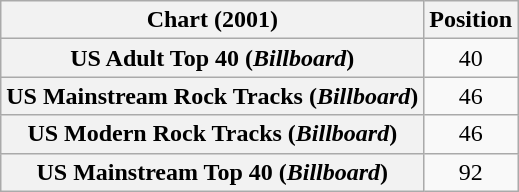<table class="wikitable sortable plainrowheaders" style="text-align:center">
<tr>
<th>Chart (2001)</th>
<th>Position</th>
</tr>
<tr>
<th scope="row">US Adult Top 40 (<em>Billboard</em>)</th>
<td>40</td>
</tr>
<tr>
<th scope="row">US Mainstream Rock Tracks (<em>Billboard</em>)</th>
<td>46</td>
</tr>
<tr>
<th scope="row">US Modern Rock Tracks (<em>Billboard</em>)</th>
<td>46</td>
</tr>
<tr>
<th scope="row">US Mainstream Top 40 (<em>Billboard</em>)</th>
<td>92</td>
</tr>
</table>
